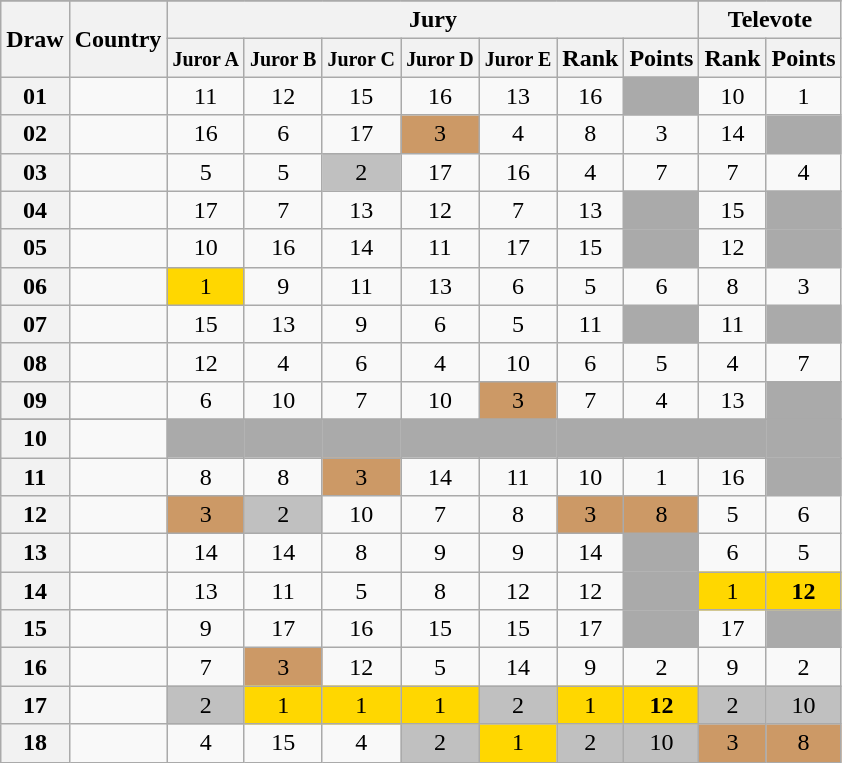<table class="sortable wikitable collapsible plainrowheaders" style="text-align:center;">
<tr>
</tr>
<tr>
<th scope="col" rowspan="2">Draw</th>
<th scope="col" rowspan="2">Country</th>
<th scope="col" colspan="7">Jury</th>
<th scope="col" colspan="2">Televote</th>
</tr>
<tr>
<th scope="col"><small>Juror A</small></th>
<th scope="col"><small>Juror B</small></th>
<th scope="col"><small>Juror C</small></th>
<th scope="col"><small>Juror D</small></th>
<th scope="col"><small>Juror E</small></th>
<th scope="col">Rank</th>
<th scope="col">Points</th>
<th scope="col">Rank</th>
<th scope="col">Points</th>
</tr>
<tr>
<th scope="row" style="text-align:center;">01</th>
<td style="text-align:left;"></td>
<td>11</td>
<td>12</td>
<td>15</td>
<td>16</td>
<td>13</td>
<td>16</td>
<td style="background:#AAAAAA;"></td>
<td>10</td>
<td>1</td>
</tr>
<tr>
<th scope="row" style="text-align:center;">02</th>
<td style="text-align:left;"></td>
<td>16</td>
<td>6</td>
<td>17</td>
<td style="background:#CC9966;">3</td>
<td>4</td>
<td>8</td>
<td>3</td>
<td>14</td>
<td style="background:#AAAAAA;"></td>
</tr>
<tr>
<th scope="row" style="text-align:center;">03</th>
<td style="text-align:left;"></td>
<td>5</td>
<td>5</td>
<td style="background:silver;">2</td>
<td>17</td>
<td>16</td>
<td>4</td>
<td>7</td>
<td>7</td>
<td>4</td>
</tr>
<tr>
<th scope="row" style="text-align:center;">04</th>
<td style="text-align:left;"></td>
<td>17</td>
<td>7</td>
<td>13</td>
<td>12</td>
<td>7</td>
<td>13</td>
<td style="background:#AAAAAA;"></td>
<td>15</td>
<td style="background:#AAAAAA;"></td>
</tr>
<tr>
<th scope="row" style="text-align:center;">05</th>
<td style="text-align:left;"></td>
<td>10</td>
<td>16</td>
<td>14</td>
<td>11</td>
<td>17</td>
<td>15</td>
<td style="background:#AAAAAA;"></td>
<td>12</td>
<td style="background:#AAAAAA;"></td>
</tr>
<tr>
<th scope="row" style="text-align:center;">06</th>
<td style="text-align:left;"></td>
<td style="background:gold;">1</td>
<td>9</td>
<td>11</td>
<td>13</td>
<td>6</td>
<td>5</td>
<td>6</td>
<td>8</td>
<td>3</td>
</tr>
<tr>
<th scope="row" style="text-align:center;">07</th>
<td style="text-align:left;"></td>
<td>15</td>
<td>13</td>
<td>9</td>
<td>6</td>
<td>5</td>
<td>11</td>
<td style="background:#AAAAAA;"></td>
<td>11</td>
<td style="background:#AAAAAA;"></td>
</tr>
<tr>
<th scope="row" style="text-align:center;">08</th>
<td style="text-align:left;"></td>
<td>12</td>
<td>4</td>
<td>6</td>
<td>4</td>
<td>10</td>
<td>6</td>
<td>5</td>
<td>4</td>
<td>7</td>
</tr>
<tr>
<th scope="row" style="text-align:center;">09</th>
<td style="text-align:left;"></td>
<td>6</td>
<td>10</td>
<td>7</td>
<td>10</td>
<td style="background:#CC9966;">3</td>
<td>7</td>
<td>4</td>
<td>13</td>
<td style="background:#AAAAAA;"></td>
</tr>
<tr>
</tr>
<tr class="sortbottom">
<th scope="row" style="text-align:center;">10</th>
<td style="text-align:left;"></td>
<td style="background:#AAAAAA;"></td>
<td style="background:#AAAAAA;"></td>
<td style="background:#AAAAAA;"></td>
<td style="background:#AAAAAA;"></td>
<td style="background:#AAAAAA;"></td>
<td style="background:#AAAAAA;"></td>
<td style="background:#AAAAAA;"></td>
<td style="background:#AAAAAA;"></td>
<td style="background:#AAAAAA;"></td>
</tr>
<tr>
<th scope="row" style="text-align:center;">11</th>
<td style="text-align:left;"></td>
<td>8</td>
<td>8</td>
<td style="background:#CC9966;">3</td>
<td>14</td>
<td>11</td>
<td>10</td>
<td>1</td>
<td>16</td>
<td style="background:#AAAAAA;"></td>
</tr>
<tr>
<th scope="row" style="text-align:center;">12</th>
<td style="text-align:left;"></td>
<td style="background:#CC9966;">3</td>
<td style="background:silver;">2</td>
<td>10</td>
<td>7</td>
<td>8</td>
<td style="background:#CC9966;">3</td>
<td style="background:#CC9966;">8</td>
<td>5</td>
<td>6</td>
</tr>
<tr>
<th scope="row" style="text-align:center;">13</th>
<td style="text-align:left;"></td>
<td>14</td>
<td>14</td>
<td>8</td>
<td>9</td>
<td>9</td>
<td>14</td>
<td style="background:#AAAAAA;"></td>
<td>6</td>
<td>5</td>
</tr>
<tr>
<th scope="row" style="text-align:center;">14</th>
<td style="text-align:left;"></td>
<td>13</td>
<td>11</td>
<td>5</td>
<td>8</td>
<td>12</td>
<td>12</td>
<td style="background:#AAAAAA;"></td>
<td style="background:gold;">1</td>
<td style="background:gold;"><strong>12</strong></td>
</tr>
<tr>
<th scope="row" style="text-align:center;">15</th>
<td style="text-align:left;"></td>
<td>9</td>
<td>17</td>
<td>16</td>
<td>15</td>
<td>15</td>
<td>17</td>
<td style="background:#AAAAAA;"></td>
<td>17</td>
<td style="background:#AAAAAA;"></td>
</tr>
<tr>
<th scope="row" style="text-align:center;">16</th>
<td style="text-align:left;"></td>
<td>7</td>
<td style="background:#CC9966;">3</td>
<td>12</td>
<td>5</td>
<td>14</td>
<td>9</td>
<td>2</td>
<td>9</td>
<td>2</td>
</tr>
<tr>
<th scope="row" style="text-align:center;">17</th>
<td style="text-align:left;"></td>
<td style="background:silver;">2</td>
<td style="background:gold;">1</td>
<td style="background:gold;">1</td>
<td style="background:gold;">1</td>
<td style="background:silver;">2</td>
<td style="background:gold;">1</td>
<td style="background:gold;"><strong>12</strong></td>
<td style="background:silver;">2</td>
<td style="background:silver;">10</td>
</tr>
<tr>
<th scope="row" style="text-align:center;">18</th>
<td style="text-align:left;"></td>
<td>4</td>
<td>15</td>
<td>4</td>
<td style="background:silver;">2</td>
<td style="background:gold;">1</td>
<td style="background:silver;">2</td>
<td style="background:silver;">10</td>
<td style="background:#CC9966;">3</td>
<td style="background:#CC9966;">8</td>
</tr>
</table>
